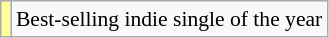<table class="wikitable plainrowheaders" style="font-size:90%;">
<tr>
<td bgcolor=#FFFF99 align=center></td>
<td>Best-selling indie single of the year</td>
</tr>
</table>
